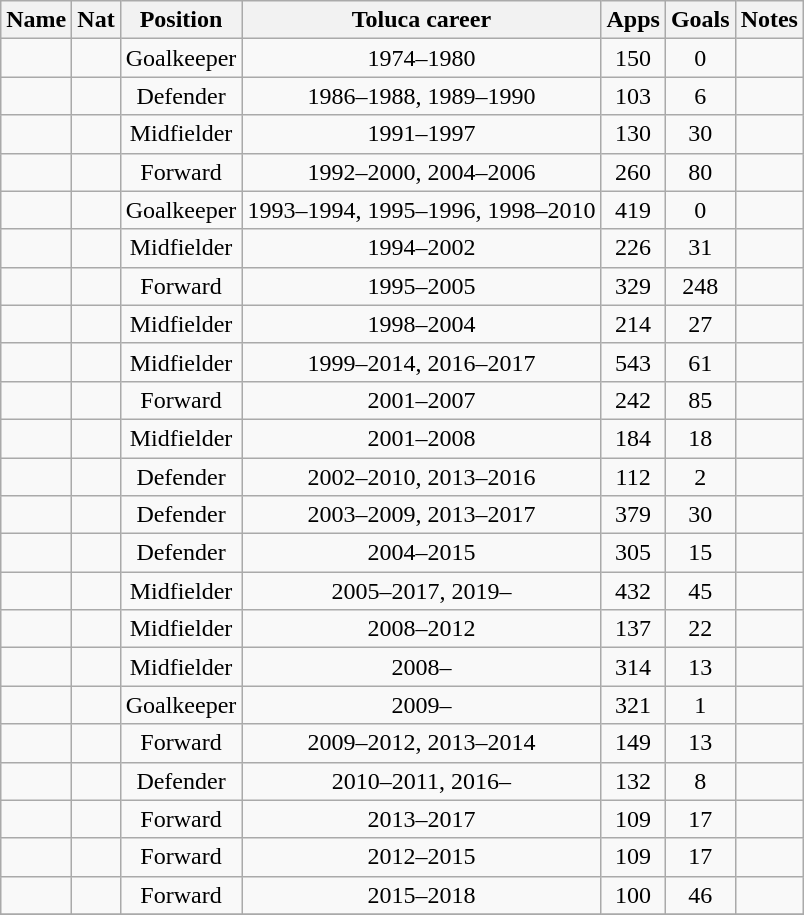<table class="wikitable sortable" style="text-align: center;">
<tr>
<th>Name</th>
<th>Nat</th>
<th>Position</th>
<th>Toluca career</th>
<th>Apps</th>
<th>Goals</th>
<th>Notes</th>
</tr>
<tr>
<td align="left"></td>
<td></td>
<td>Goalkeeper</td>
<td>1974–1980</td>
<td>150</td>
<td>0</td>
<td></td>
</tr>
<tr>
<td align="left"></td>
<td></td>
<td>Defender</td>
<td>1986–1988, 1989–1990</td>
<td>103</td>
<td>6</td>
<td></td>
</tr>
<tr>
<td align="left"></td>
<td></td>
<td>Midfielder</td>
<td>1991–1997</td>
<td>130</td>
<td>30</td>
<td></td>
</tr>
<tr>
<td align="left"></td>
<td></td>
<td>Forward</td>
<td>1992–2000, 2004–2006</td>
<td>260</td>
<td>80</td>
<td></td>
</tr>
<tr>
<td align="left"></td>
<td></td>
<td>Goalkeeper</td>
<td>1993–1994, 1995–1996, 1998–2010</td>
<td>419</td>
<td>0</td>
<td></td>
</tr>
<tr>
<td align="left"></td>
<td></td>
<td>Midfielder</td>
<td>1994–2002</td>
<td>226</td>
<td>31</td>
<td></td>
</tr>
<tr>
<td align="left"></td>
<td></td>
<td>Forward</td>
<td>1995–2005</td>
<td>329</td>
<td>248</td>
<td></td>
</tr>
<tr>
<td align="left"></td>
<td></td>
<td>Midfielder</td>
<td>1998–2004</td>
<td>214</td>
<td>27</td>
<td></td>
</tr>
<tr>
<td align="left"></td>
<td></td>
<td>Midfielder</td>
<td>1999–2014, 2016–2017</td>
<td>543</td>
<td>61</td>
<td></td>
</tr>
<tr>
<td align="left"></td>
<td></td>
<td>Forward</td>
<td>2001–2007</td>
<td>242</td>
<td>85</td>
<td></td>
</tr>
<tr>
<td align="left"></td>
<td></td>
<td>Midfielder</td>
<td>2001–2008</td>
<td>184</td>
<td>18</td>
<td></td>
</tr>
<tr>
<td align="left"></td>
<td></td>
<td>Defender</td>
<td>2002–2010, 2013–2016</td>
<td>112</td>
<td>2</td>
<td></td>
</tr>
<tr>
<td align="left"></td>
<td></td>
<td>Defender</td>
<td>2003–2009, 2013–2017</td>
<td>379</td>
<td>30</td>
<td></td>
</tr>
<tr>
<td align="left"></td>
<td></td>
<td>Defender</td>
<td>2004–2015</td>
<td>305</td>
<td>15</td>
<td></td>
</tr>
<tr>
<td align="left"><em></em></td>
<td></td>
<td>Midfielder</td>
<td>2005–2017, 2019–</td>
<td>432</td>
<td>45</td>
<td></td>
</tr>
<tr>
<td align="left"></td>
<td></td>
<td>Midfielder</td>
<td>2008–2012</td>
<td>137</td>
<td>22</td>
<td></td>
</tr>
<tr>
<td align="left"><em></em></td>
<td></td>
<td>Midfielder</td>
<td>2008–</td>
<td>314</td>
<td>13</td>
<td></td>
</tr>
<tr>
<td align="left"><em></em></td>
<td></td>
<td>Goalkeeper</td>
<td>2009–</td>
<td>321</td>
<td>1</td>
<td></td>
</tr>
<tr>
<td align="left"></td>
<td></td>
<td>Forward</td>
<td>2009–2012, 2013–2014</td>
<td>149</td>
<td>13</td>
<td></td>
</tr>
<tr>
<td align="left"><em></em></td>
<td></td>
<td>Defender</td>
<td>2010–2011, 2016–</td>
<td>132</td>
<td>8</td>
<td></td>
</tr>
<tr>
<td align="left"></td>
<td></td>
<td>Forward</td>
<td>2013–2017</td>
<td>109</td>
<td>17</td>
<td></td>
</tr>
<tr>
<td align="left"></td>
<td></td>
<td>Forward</td>
<td>2012–2015</td>
<td>109</td>
<td>17</td>
<td></td>
</tr>
<tr>
<td align="left"></td>
<td></td>
<td>Forward</td>
<td>2015–2018</td>
<td>100</td>
<td>46</td>
<td></td>
</tr>
<tr>
</tr>
</table>
